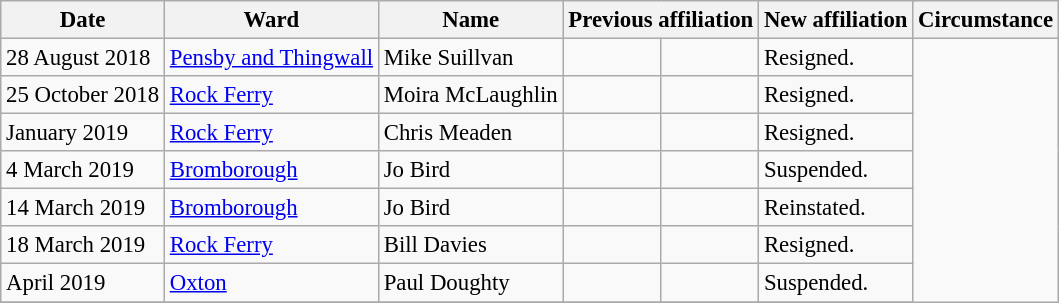<table class="wikitable" style="font-size: 95%;">
<tr>
<th>Date</th>
<th>Ward</th>
<th>Name</th>
<th colspan="2">Previous affiliation</th>
<th colspan="2">New affiliation</th>
<th>Circumstance</th>
</tr>
<tr>
<td>28 August 2018</td>
<td><a href='#'>Pensby and Thingwall</a></td>
<td>Mike Suillvan</td>
<td></td>
<td></td>
<td>Resigned.</td>
</tr>
<tr>
<td>25 October 2018</td>
<td><a href='#'>Rock Ferry</a></td>
<td>Moira McLaughlin</td>
<td></td>
<td></td>
<td>Resigned.</td>
</tr>
<tr>
<td>January 2019</td>
<td><a href='#'>Rock Ferry</a></td>
<td>Chris Meaden</td>
<td></td>
<td></td>
<td>Resigned.</td>
</tr>
<tr>
<td>4 March 2019</td>
<td><a href='#'>Bromborough</a></td>
<td>Jo Bird</td>
<td></td>
<td></td>
<td>Suspended.</td>
</tr>
<tr>
<td>14 March 2019</td>
<td><a href='#'>Bromborough</a></td>
<td>Jo Bird</td>
<td></td>
<td></td>
<td>Reinstated.</td>
</tr>
<tr>
<td>18 March 2019</td>
<td><a href='#'>Rock Ferry</a></td>
<td>Bill Davies</td>
<td></td>
<td></td>
<td>Resigned.</td>
</tr>
<tr>
<td>April 2019</td>
<td><a href='#'>Oxton</a></td>
<td>Paul Doughty</td>
<td></td>
<td></td>
<td>Suspended.</td>
</tr>
<tr>
</tr>
</table>
